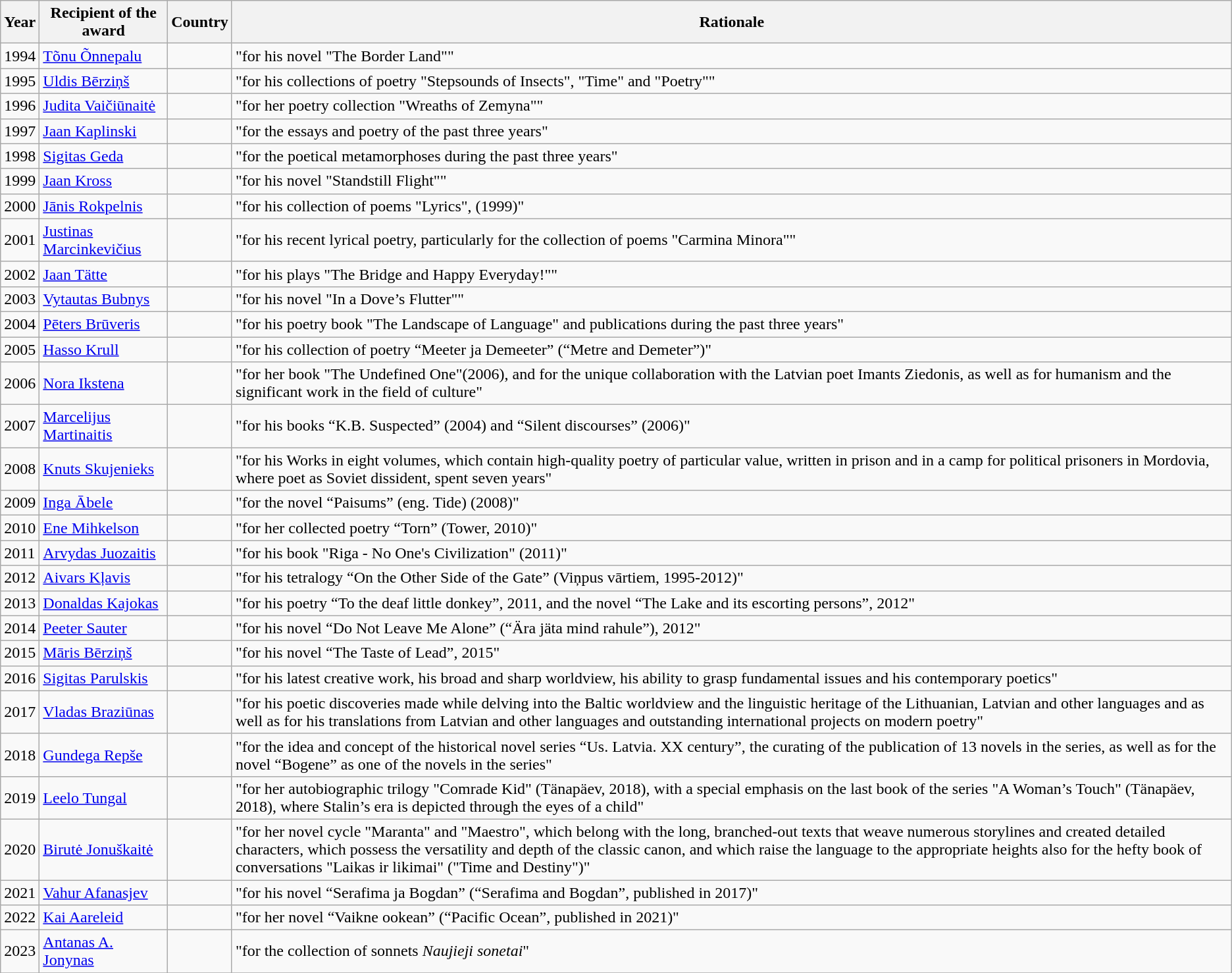<table class="wikitable" border="1" class="sortable wikitable">
<tr>
<th>Year</th>
<th>Recipient of the award</th>
<th>Country</th>
<th>Rationale</th>
</tr>
<tr>
<td>1994</td>
<td><a href='#'>Tõnu Õnnepalu</a></td>
<td></td>
<td>"for his novel "The Border Land""</td>
</tr>
<tr>
<td>1995</td>
<td><a href='#'>Uldis Bērziņš</a></td>
<td></td>
<td>"for his collections of poetry "Stepsounds of Insects", "Time" and "Poetry""</td>
</tr>
<tr>
<td>1996</td>
<td><a href='#'>Judita Vaičiūnaitė</a></td>
<td></td>
<td>"for her poetry collection "Wreaths of Zemyna""</td>
</tr>
<tr>
<td>1997</td>
<td><a href='#'>Jaan Kaplinski</a></td>
<td></td>
<td>"for the essays and poetry of the past three years"</td>
</tr>
<tr>
<td>1998</td>
<td><a href='#'>Sigitas Geda</a></td>
<td></td>
<td>"for the poetical metamorphoses during the past three years"</td>
</tr>
<tr>
<td>1999</td>
<td><a href='#'>Jaan Kross</a></td>
<td></td>
<td>"for his novel "Standstill Flight""</td>
</tr>
<tr>
<td>2000</td>
<td><a href='#'>Jānis Rokpelnis</a></td>
<td></td>
<td>"for his collection of poems "Lyrics", (1999)"</td>
</tr>
<tr>
<td>2001</td>
<td><a href='#'>Justinas Marcinkevičius</a></td>
<td></td>
<td>"for his recent lyrical poetry, particularly for the collection of poems "Carmina Minora""</td>
</tr>
<tr>
<td>2002</td>
<td><a href='#'>Jaan Tätte</a></td>
<td></td>
<td>"for his plays "The Bridge and Happy Everyday!""</td>
</tr>
<tr>
<td>2003</td>
<td><a href='#'>Vytautas Bubnys</a></td>
<td></td>
<td>"for his novel "In a Dove’s Flutter""</td>
</tr>
<tr>
<td>2004</td>
<td><a href='#'>Pēters Brūveris</a></td>
<td></td>
<td>"for his poetry book "The Landscape of Language" and publications during the past three years"</td>
</tr>
<tr>
<td>2005</td>
<td><a href='#'>Hasso Krull</a></td>
<td></td>
<td>"for his collection of poetry “Meeter ja Demeeter” (“Metre and Demeter”)"</td>
</tr>
<tr>
<td>2006</td>
<td><a href='#'>Nora Ikstena</a></td>
<td></td>
<td>"for her book "The Undefined One"(2006), and for the unique collaboration with the Latvian poet Imants Ziedonis, as well as for humanism and the significant work in the field of culture"</td>
</tr>
<tr>
<td>2007</td>
<td><a href='#'>Marcelijus Martinaitis</a></td>
<td></td>
<td>"for his books “K.B. Suspected” (2004) and “Silent discourses” (2006)"</td>
</tr>
<tr>
<td>2008</td>
<td><a href='#'>Knuts Skujenieks</a></td>
<td></td>
<td>"for his Works in eight volumes, which contain high-quality poetry of particular value, written in prison and in a camp for political prisoners in Mordovia, where poet as Soviet dissident, spent seven years"</td>
</tr>
<tr>
<td>2009</td>
<td><a href='#'>Inga Ābele</a></td>
<td></td>
<td>"for the novel “Paisums” (eng. Tide) (2008)"</td>
</tr>
<tr>
<td>2010</td>
<td><a href='#'>Ene Mihkelson</a></td>
<td></td>
<td>"for her collected poetry “Torn” (Tower, 2010)"</td>
</tr>
<tr>
<td>2011</td>
<td><a href='#'>Arvydas Juozaitis</a></td>
<td></td>
<td>"for his book "Riga - No One's Civilization" (2011)"</td>
</tr>
<tr>
<td>2012</td>
<td><a href='#'>Aivars Kļavis</a></td>
<td></td>
<td>"for his tetralogy “On the Other Side of the Gate” (Viņpus vārtiem, 1995-2012)"</td>
</tr>
<tr>
<td>2013</td>
<td><a href='#'>Donaldas Kajokas</a></td>
<td></td>
<td>"for his poetry “To the deaf little donkey”, 2011, and the novel “The Lake and its escorting persons”, 2012"</td>
</tr>
<tr>
<td>2014</td>
<td><a href='#'>Peeter Sauter</a></td>
<td></td>
<td>"for his novel “Do Not Leave Me Alone” (“Ära jäta mind rahule”), 2012"</td>
</tr>
<tr>
<td>2015</td>
<td><a href='#'>Māris Bērziņš</a></td>
<td></td>
<td>"for his novel “The Taste of Lead”, 2015"</td>
</tr>
<tr>
<td>2016</td>
<td><a href='#'>Sigitas Parulskis</a></td>
<td></td>
<td>"for his latest creative work, his broad and sharp worldview, his ability to grasp fundamental issues and his contemporary poetics"</td>
</tr>
<tr>
<td>2017</td>
<td><a href='#'>Vladas Braziūnas</a></td>
<td></td>
<td>"for his poetic discoveries made while delving into the Baltic worldview and the linguistic heritage of the Lithuanian, Latvian and other languages and as well as for his translations from Latvian and other languages and outstanding international projects on modern poetry"</td>
</tr>
<tr>
<td>2018</td>
<td><a href='#'>Gundega Repše</a></td>
<td></td>
<td>"for the idea and concept of the historical novel series “Us. Latvia. XX century”, the curating of the publication of 13 novels in the series, as well as for the novel “Bogene” as one of the novels in the series"</td>
</tr>
<tr>
<td>2019</td>
<td><a href='#'>Leelo Tungal</a></td>
<td></td>
<td>"for her autobiographic trilogy "Comrade Kid" (Tänapäev, 2018), with a special emphasis on the last book of the series "A Woman’s Touch" (Tänapäev, 2018), where Stalin’s era is depicted through the eyes of a child"</td>
</tr>
<tr>
<td>2020</td>
<td><a href='#'>Birutė Jonuškaitė</a></td>
<td></td>
<td>"for her novel cycle "Maranta" and "Maestro", which belong with the long, branched-out texts that weave numerous storylines and created detailed characters, which possess the versatility and depth of the classic canon, and which raise the language to the appropriate heights also for the hefty book of conversations "Laikas ir likimai" ("Time and Destiny")"</td>
</tr>
<tr>
<td>2021</td>
<td><a href='#'>Vahur Afanasjev</a></td>
<td></td>
<td>"for his novel “Serafima ja Bogdan” (“Serafima and Bogdan”, published in 2017)"</td>
</tr>
<tr>
<td>2022</td>
<td><a href='#'>Kai Aareleid</a></td>
<td></td>
<td>"for her novel “Vaikne ookean” (“Pacific Ocean”, published in 2021)"</td>
</tr>
<tr>
<td>2023</td>
<td><a href='#'>Antanas A. Jonynas</a></td>
<td></td>
<td>"for the collection of sonnets <em>Naujieji sonetai</em>"</td>
</tr>
<tr>
</tr>
</table>
